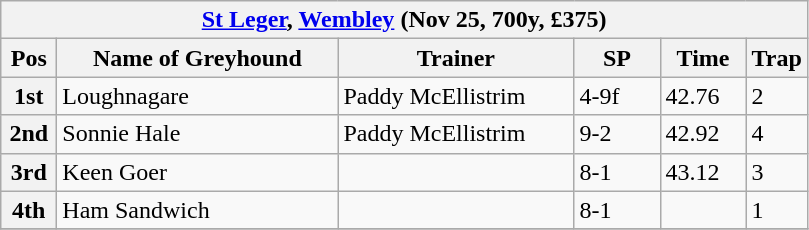<table class="wikitable">
<tr>
<th colspan="6"><a href='#'>St Leger</a>, <a href='#'>Wembley</a> (Nov 25, 700y, £375)</th>
</tr>
<tr>
<th width=30>Pos</th>
<th width=180>Name of Greyhound</th>
<th width=150>Trainer</th>
<th width=50>SP</th>
<th width=50>Time</th>
<th width=30>Trap</th>
</tr>
<tr>
<th>1st</th>
<td>Loughnagare</td>
<td>Paddy McEllistrim</td>
<td>4-9f</td>
<td>42.76</td>
<td>2</td>
</tr>
<tr>
<th>2nd</th>
<td>Sonnie Hale</td>
<td>Paddy McEllistrim</td>
<td>9-2</td>
<td>42.92</td>
<td>4</td>
</tr>
<tr>
<th>3rd</th>
<td>Keen Goer</td>
<td></td>
<td>8-1</td>
<td>43.12</td>
<td>3</td>
</tr>
<tr>
<th>4th</th>
<td>Ham Sandwich</td>
<td></td>
<td>8-1</td>
<td></td>
<td>1</td>
</tr>
<tr>
</tr>
</table>
